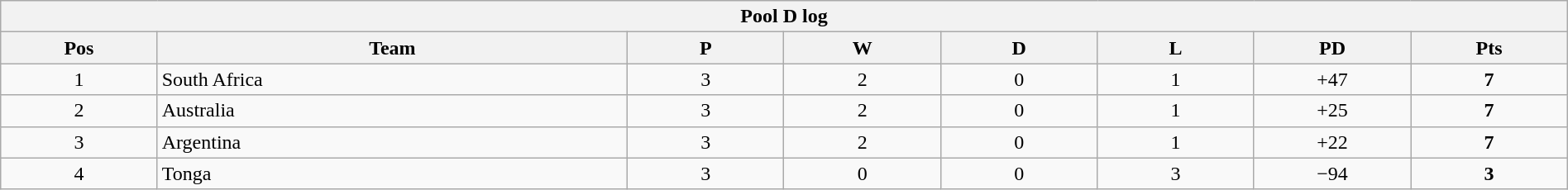<table class="wikitable" style="text-align:center; font-size:100%; width:100%;">
<tr>
<th colspan="100%" cellpadding="0" cellspacing="0"><strong>Pool D log</strong></th>
</tr>
<tr>
<th style="width:10%;">Pos</th>
<th style="width:30%;">Team</th>
<th style="width:10%;">P</th>
<th style="width:10%;">W</th>
<th style="width:10%;">D</th>
<th style="width:10%;">L</th>
<th style="width:10%;">PD</th>
<th style="width:10%;">Pts</th>
</tr>
<tr>
<td>1</td>
<td style="text-align:left;">South Africa</td>
<td>3</td>
<td>2</td>
<td>0</td>
<td>1</td>
<td>+47</td>
<td><strong>7</strong></td>
</tr>
<tr>
<td>2</td>
<td style="text-align:left;">Australia</td>
<td>3</td>
<td>2</td>
<td>0</td>
<td>1</td>
<td>+25</td>
<td><strong>7</strong></td>
</tr>
<tr>
<td>3</td>
<td style="text-align:left;">Argentina</td>
<td>3</td>
<td>2</td>
<td>0</td>
<td>1</td>
<td>+22</td>
<td><strong>7</strong></td>
</tr>
<tr>
<td>4</td>
<td style="text-align:left;">Tonga</td>
<td>3</td>
<td>0</td>
<td>0</td>
<td>3</td>
<td>−94</td>
<td><strong>3</strong></td>
</tr>
</table>
